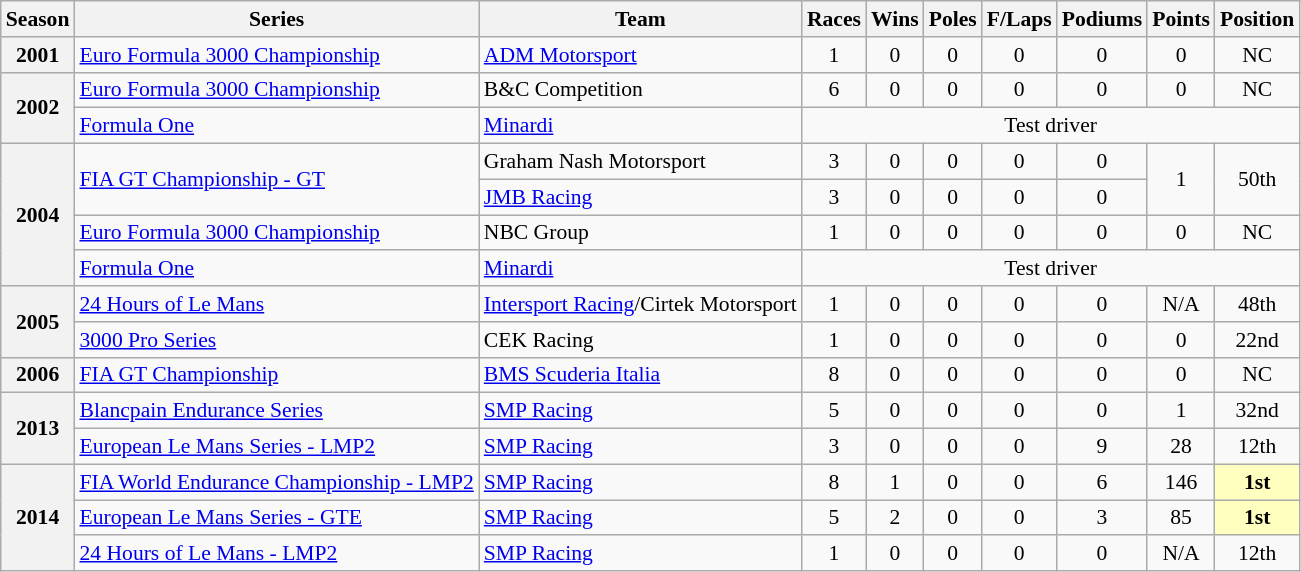<table class="wikitable" style="font-size: 90%; text-align:center">
<tr>
<th>Season</th>
<th>Series</th>
<th>Team</th>
<th>Races</th>
<th>Wins</th>
<th>Poles</th>
<th>F/Laps</th>
<th>Podiums</th>
<th>Points</th>
<th>Position</th>
</tr>
<tr>
<th>2001</th>
<td align=left><a href='#'>Euro Formula 3000 Championship</a></td>
<td align=left><a href='#'>ADM Motorsport</a></td>
<td>1</td>
<td>0</td>
<td>0</td>
<td>0</td>
<td>0</td>
<td>0</td>
<td>NC</td>
</tr>
<tr>
<th rowspan="2">2002</th>
<td align=left><a href='#'>Euro Formula 3000 Championship</a></td>
<td align=left>B&C Competition</td>
<td>6</td>
<td>0</td>
<td>0</td>
<td>0</td>
<td>0</td>
<td>0</td>
<td>NC</td>
</tr>
<tr>
<td align=left><a href='#'>Formula One</a></td>
<td align=left><a href='#'>Minardi</a></td>
<td colspan=7>Test driver</td>
</tr>
<tr>
<th rowspan="4">2004</th>
<td rowspan=2 align=left><a href='#'>FIA GT Championship - GT</a></td>
<td align=left>Graham Nash Motorsport</td>
<td>3</td>
<td>0</td>
<td>0</td>
<td>0</td>
<td>0</td>
<td rowspan=2>1</td>
<td rowspan=2>50th</td>
</tr>
<tr>
<td align=left><a href='#'>JMB Racing</a></td>
<td>3</td>
<td>0</td>
<td>0</td>
<td>0</td>
<td>0</td>
</tr>
<tr>
<td align="left"><a href='#'>Euro Formula 3000 Championship</a></td>
<td align=left>NBC Group</td>
<td>1</td>
<td>0</td>
<td>0</td>
<td>0</td>
<td>0</td>
<td>0</td>
<td>NC</td>
</tr>
<tr>
<td align=left><a href='#'>Formula One</a></td>
<td align=left><a href='#'>Minardi</a></td>
<td colspan=7>Test driver</td>
</tr>
<tr>
<th rowspan="2">2005</th>
<td align=left><a href='#'>24 Hours of Le Mans</a></td>
<td align=left><a href='#'>Intersport Racing</a>/Cirtek Motorsport</td>
<td>1</td>
<td>0</td>
<td>0</td>
<td>0</td>
<td>0</td>
<td>N/A</td>
<td>48th</td>
</tr>
<tr>
<td align=left><a href='#'>3000 Pro Series</a></td>
<td align=left>CEK Racing</td>
<td>1</td>
<td>0</td>
<td>0</td>
<td>0</td>
<td>0</td>
<td>0</td>
<td>22nd</td>
</tr>
<tr>
<th>2006</th>
<td align=left><a href='#'>FIA GT Championship</a></td>
<td align=left><a href='#'>BMS Scuderia Italia</a></td>
<td>8</td>
<td>0</td>
<td>0</td>
<td>0</td>
<td>0</td>
<td>0</td>
<td>NC</td>
</tr>
<tr>
<th rowspan="2">2013</th>
<td align=left><a href='#'>Blancpain Endurance Series</a></td>
<td align=left><a href='#'>SMP Racing</a></td>
<td>5</td>
<td>0</td>
<td>0</td>
<td>0</td>
<td>0</td>
<td>1</td>
<td>32nd</td>
</tr>
<tr>
<td align=left><a href='#'>European Le Mans Series - LMP2</a></td>
<td align=left><a href='#'>SMP Racing</a></td>
<td>3</td>
<td>0</td>
<td>0</td>
<td>0</td>
<td>9</td>
<td>28</td>
<td>12th</td>
</tr>
<tr>
<th rowspan="3">2014</th>
<td align=left><a href='#'>FIA World Endurance Championship - LMP2</a></td>
<td align=left><a href='#'>SMP Racing</a></td>
<td>8</td>
<td>1</td>
<td>0</td>
<td>0</td>
<td>6</td>
<td>146</td>
<td style="background:#FFFFBF;"><strong>1st</strong></td>
</tr>
<tr>
<td align=left><a href='#'>European Le Mans Series - GTE</a></td>
<td align=left><a href='#'>SMP Racing</a></td>
<td>5</td>
<td>2</td>
<td>0</td>
<td>0</td>
<td>3</td>
<td>85</td>
<td style="background:#FFFFBF;"><strong>1st</strong></td>
</tr>
<tr>
<td align=left><a href='#'>24 Hours of Le Mans - LMP2</a></td>
<td align=left><a href='#'>SMP Racing</a></td>
<td>1</td>
<td>0</td>
<td>0</td>
<td>0</td>
<td>0</td>
<td>N/A</td>
<td>12th</td>
</tr>
</table>
